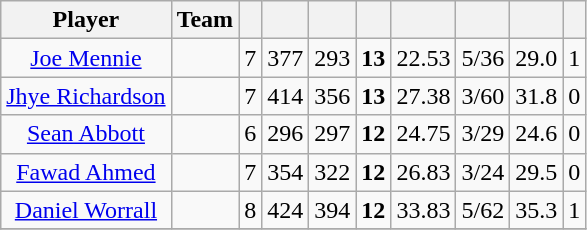<table class="wikitable sortable" style="text-align:center">
<tr>
<th class="unsortable">Player</th>
<th>Team</th>
<th></th>
<th></th>
<th></th>
<th></th>
<th></th>
<th></th>
<th></th>
<th></th>
</tr>
<tr>
<td><a href='#'>Joe Mennie</a></td>
<td style="text-align:left;"></td>
<td>7</td>
<td>377</td>
<td>293</td>
<td><strong>13</strong></td>
<td>22.53</td>
<td>5/36</td>
<td>29.0</td>
<td>1</td>
</tr>
<tr>
<td><a href='#'>Jhye Richardson</a></td>
<td style="text-align:left;"></td>
<td>7</td>
<td>414</td>
<td>356</td>
<td><strong>13</strong></td>
<td>27.38</td>
<td>3/60</td>
<td>31.8</td>
<td>0</td>
</tr>
<tr>
<td><a href='#'>Sean Abbott</a></td>
<td style="text-align:left;"></td>
<td>6</td>
<td>296</td>
<td>297</td>
<td><strong>12</strong></td>
<td>24.75</td>
<td>3/29</td>
<td>24.6</td>
<td>0</td>
</tr>
<tr>
<td><a href='#'>Fawad Ahmed</a></td>
<td style="text-align:left;"></td>
<td>7</td>
<td>354</td>
<td>322</td>
<td><strong>12</strong></td>
<td>26.83</td>
<td>3/24</td>
<td>29.5</td>
<td>0</td>
</tr>
<tr>
<td><a href='#'>Daniel Worrall</a></td>
<td style="text-align:left;"></td>
<td>8</td>
<td>424</td>
<td>394</td>
<td><strong>12</strong></td>
<td>33.83</td>
<td>5/62</td>
<td>35.3</td>
<td>1</td>
</tr>
<tr>
</tr>
</table>
